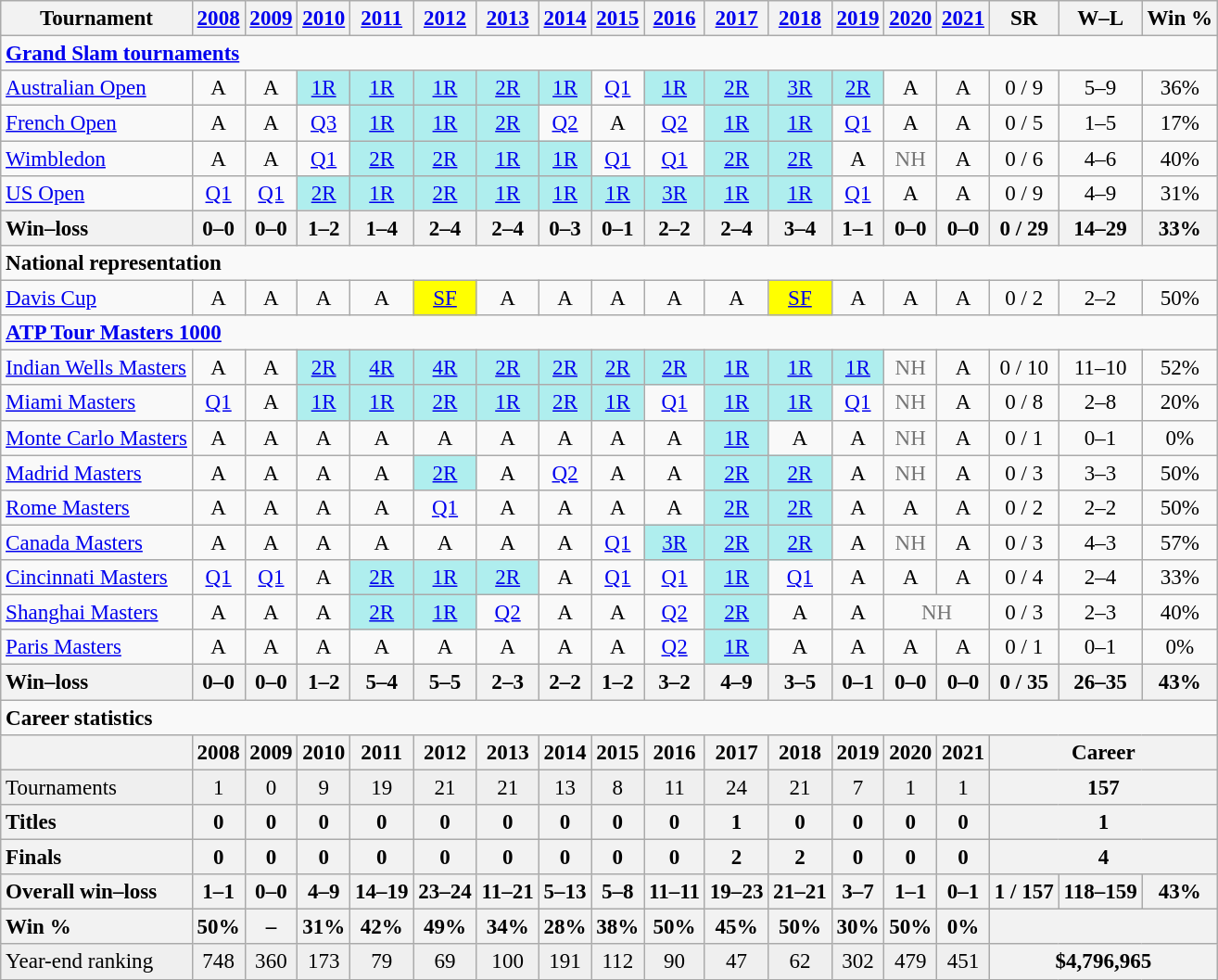<table class=wikitable style=text-align:center;font-size:96%>
<tr>
<th>Tournament</th>
<th><a href='#'>2008</a></th>
<th><a href='#'>2009</a></th>
<th><a href='#'>2010</a></th>
<th><a href='#'>2011</a></th>
<th><a href='#'>2012</a></th>
<th><a href='#'>2013</a></th>
<th><a href='#'>2014</a></th>
<th><a href='#'>2015</a></th>
<th><a href='#'>2016</a></th>
<th><a href='#'>2017</a></th>
<th><a href='#'>2018</a></th>
<th><a href='#'>2019</a></th>
<th><a href='#'>2020</a></th>
<th><a href='#'>2021</a></th>
<th>SR</th>
<th>W–L</th>
<th>Win %</th>
</tr>
<tr>
<td colspan=20 align=left><a href='#'><strong>Grand Slam tournaments</strong></a></td>
</tr>
<tr>
<td align=left><a href='#'>Australian Open</a></td>
<td>A</td>
<td>A</td>
<td bgcolor=afeeee><a href='#'>1R</a></td>
<td bgcolor=afeeee><a href='#'>1R</a></td>
<td bgcolor=afeeee><a href='#'>1R</a></td>
<td bgcolor=afeeee><a href='#'>2R</a></td>
<td bgcolor=afeeee><a href='#'>1R</a></td>
<td><a href='#'>Q1</a></td>
<td bgcolor=afeeee><a href='#'>1R</a></td>
<td bgcolor=afeeee><a href='#'>2R</a></td>
<td bgcolor=afeeee><a href='#'>3R</a></td>
<td bgcolor=afeeee><a href='#'>2R</a></td>
<td>A</td>
<td>A</td>
<td>0 / 9</td>
<td>5–9</td>
<td>36%</td>
</tr>
<tr>
<td align=left><a href='#'>French Open</a></td>
<td>A</td>
<td>A</td>
<td><a href='#'>Q3</a></td>
<td bgcolor=afeeee><a href='#'>1R</a></td>
<td bgcolor=afeeee><a href='#'>1R</a></td>
<td bgcolor=afeeee><a href='#'>2R</a></td>
<td><a href='#'>Q2</a></td>
<td>A</td>
<td><a href='#'>Q2</a></td>
<td bgcolor=afeeee><a href='#'>1R</a></td>
<td bgcolor=afeeee><a href='#'>1R</a></td>
<td><a href='#'>Q1</a></td>
<td>A</td>
<td>A</td>
<td>0 / 5</td>
<td>1–5</td>
<td>17%</td>
</tr>
<tr>
<td align=left><a href='#'>Wimbledon</a></td>
<td>A</td>
<td>A</td>
<td><a href='#'>Q1</a></td>
<td bgcolor=afeeee><a href='#'>2R</a></td>
<td bgcolor=afeeee><a href='#'>2R</a></td>
<td bgcolor=afeeee><a href='#'>1R</a></td>
<td bgcolor=afeeee><a href='#'>1R</a></td>
<td><a href='#'>Q1</a></td>
<td><a href='#'>Q1</a></td>
<td bgcolor=afeeee><a href='#'>2R</a></td>
<td bgcolor=afeeee><a href='#'>2R</a></td>
<td>A</td>
<td style=color:#767676>NH</td>
<td>A</td>
<td>0 / 6</td>
<td>4–6</td>
<td>40%</td>
</tr>
<tr>
<td align=left><a href='#'>US Open</a></td>
<td><a href='#'>Q1</a></td>
<td><a href='#'>Q1</a></td>
<td bgcolor=afeeee><a href='#'>2R</a></td>
<td bgcolor=afeeee><a href='#'>1R</a></td>
<td bgcolor=afeeee><a href='#'>2R</a></td>
<td bgcolor=afeeee><a href='#'>1R</a></td>
<td bgcolor=afeeee><a href='#'>1R</a></td>
<td bgcolor=afeeee><a href='#'>1R</a></td>
<td bgcolor=afeeee><a href='#'>3R</a></td>
<td bgcolor=afeeee><a href='#'>1R</a></td>
<td bgcolor=afeeee><a href='#'>1R</a></td>
<td><a href='#'>Q1</a></td>
<td>A</td>
<td>A</td>
<td>0 / 9</td>
<td>4–9</td>
<td>31%</td>
</tr>
<tr>
<th style=text-align:left>Win–loss</th>
<th>0–0</th>
<th>0–0</th>
<th>1–2</th>
<th>1–4</th>
<th>2–4</th>
<th>2–4</th>
<th>0–3</th>
<th>0–1</th>
<th>2–2</th>
<th>2–4</th>
<th>3–4</th>
<th>1–1</th>
<th>0–0</th>
<th>0–0</th>
<th>0 / 29</th>
<th>14–29</th>
<th>33%</th>
</tr>
<tr>
<td colspan=20 align=left><strong>National representation</strong></td>
</tr>
<tr>
<td align=left><a href='#'>Davis Cup</a></td>
<td>A</td>
<td>A</td>
<td>A</td>
<td>A</td>
<td bgcolor=yellow><a href='#'>SF</a></td>
<td>A</td>
<td>A</td>
<td>A</td>
<td>A</td>
<td>A</td>
<td bgcolor=yellow><a href='#'>SF</a></td>
<td>A</td>
<td>A</td>
<td>A</td>
<td>0 / 2</td>
<td>2–2</td>
<td>50%</td>
</tr>
<tr>
<td colspan=20 align=left><strong><a href='#'>ATP Tour Masters 1000</a></strong></td>
</tr>
<tr>
<td align=left><a href='#'>Indian Wells Masters</a></td>
<td>A</td>
<td>A</td>
<td bgcolor=afeeee><a href='#'>2R</a></td>
<td bgcolor=afeeee><a href='#'>4R</a></td>
<td bgcolor=afeeee><a href='#'>4R</a></td>
<td bgcolor=afeeee><a href='#'>2R</a></td>
<td bgcolor=afeeee><a href='#'>2R</a></td>
<td bgcolor=afeeee><a href='#'>2R</a></td>
<td bgcolor=afeeee><a href='#'>2R</a></td>
<td bgcolor=afeeee><a href='#'>1R</a></td>
<td bgcolor=afeeee><a href='#'>1R</a></td>
<td bgcolor=afeeee><a href='#'>1R</a></td>
<td style=color:#767676>NH</td>
<td>A</td>
<td>0 / 10</td>
<td>11–10</td>
<td>52%</td>
</tr>
<tr>
<td align=left><a href='#'>Miami Masters</a></td>
<td><a href='#'>Q1</a></td>
<td>A</td>
<td bgcolor=afeeee><a href='#'>1R</a></td>
<td bgcolor=afeeee><a href='#'>1R</a></td>
<td bgcolor=afeeee><a href='#'>2R</a></td>
<td bgcolor=afeeee><a href='#'>1R</a></td>
<td bgcolor=afeeee><a href='#'>2R</a></td>
<td bgcolor=afeeee><a href='#'>1R</a></td>
<td><a href='#'>Q1</a></td>
<td bgcolor=afeeee><a href='#'>1R</a></td>
<td bgcolor=afeeee><a href='#'>1R</a></td>
<td><a href='#'>Q1</a></td>
<td style=color:#767676>NH</td>
<td>A</td>
<td>0 / 8</td>
<td>2–8</td>
<td>20%</td>
</tr>
<tr>
<td align=left><a href='#'>Monte Carlo Masters</a></td>
<td>A</td>
<td>A</td>
<td>A</td>
<td>A</td>
<td>A</td>
<td>A</td>
<td>A</td>
<td>A</td>
<td>A</td>
<td bgcolor=afeeee><a href='#'>1R</a></td>
<td>A</td>
<td>A</td>
<td style=color:#767676>NH</td>
<td>A</td>
<td>0 / 1</td>
<td>0–1</td>
<td>0%</td>
</tr>
<tr>
<td align=left><a href='#'>Madrid Masters</a></td>
<td>A</td>
<td>A</td>
<td>A</td>
<td>A</td>
<td bgcolor=afeeee><a href='#'>2R</a></td>
<td>A</td>
<td><a href='#'>Q2</a></td>
<td>A</td>
<td>A</td>
<td bgcolor=afeeee><a href='#'>2R</a></td>
<td bgcolor=afeeee><a href='#'>2R</a></td>
<td>A</td>
<td style=color:#767676>NH</td>
<td>A</td>
<td>0 / 3</td>
<td>3–3</td>
<td>50%</td>
</tr>
<tr>
<td align=left><a href='#'>Rome Masters</a></td>
<td>A</td>
<td>A</td>
<td>A</td>
<td>A</td>
<td><a href='#'>Q1</a></td>
<td>A</td>
<td>A</td>
<td>A</td>
<td>A</td>
<td bgcolor=afeeee><a href='#'>2R</a></td>
<td bgcolor=afeeee><a href='#'>2R</a></td>
<td>A</td>
<td>A</td>
<td>A</td>
<td>0 / 2</td>
<td>2–2</td>
<td>50%</td>
</tr>
<tr>
<td align=left><a href='#'>Canada Masters</a></td>
<td>A</td>
<td>A</td>
<td>A</td>
<td>A</td>
<td>A</td>
<td>A</td>
<td>A</td>
<td><a href='#'>Q1</a></td>
<td bgcolor=afeeee><a href='#'>3R</a></td>
<td bgcolor=afeeee><a href='#'>2R</a></td>
<td bgcolor=afeeee><a href='#'>2R</a></td>
<td>A</td>
<td style=color:#767676>NH</td>
<td>A</td>
<td>0 / 3</td>
<td>4–3</td>
<td>57%</td>
</tr>
<tr>
<td align=left><a href='#'>Cincinnati Masters</a></td>
<td><a href='#'>Q1</a></td>
<td><a href='#'>Q1</a></td>
<td>A</td>
<td bgcolor=afeeee><a href='#'>2R</a></td>
<td bgcolor=afeeee><a href='#'>1R</a></td>
<td bgcolor=afeeee><a href='#'>2R</a></td>
<td>A</td>
<td><a href='#'>Q1</a></td>
<td><a href='#'>Q1</a></td>
<td bgcolor=afeeee><a href='#'>1R</a></td>
<td><a href='#'>Q1</a></td>
<td>A</td>
<td>A</td>
<td>A</td>
<td>0 / 4</td>
<td>2–4</td>
<td>33%</td>
</tr>
<tr>
<td align=left><a href='#'>Shanghai Masters</a></td>
<td>A</td>
<td>A</td>
<td>A</td>
<td bgcolor=afeeee><a href='#'>2R</a></td>
<td bgcolor=afeeee><a href='#'>1R</a></td>
<td><a href='#'>Q2</a></td>
<td>A</td>
<td>A</td>
<td><a href='#'>Q2</a></td>
<td bgcolor=afeeee><a href='#'>2R</a></td>
<td>A</td>
<td>A</td>
<td colspan=2 style=color:#767676>NH</td>
<td>0 / 3</td>
<td>2–3</td>
<td>40%</td>
</tr>
<tr>
<td align=left><a href='#'>Paris Masters</a></td>
<td>A</td>
<td>A</td>
<td>A</td>
<td>A</td>
<td>A</td>
<td>A</td>
<td>A</td>
<td>A</td>
<td><a href='#'>Q2</a></td>
<td bgcolor=afeeee><a href='#'>1R</a></td>
<td>A</td>
<td>A</td>
<td>A</td>
<td>A</td>
<td>0 / 1</td>
<td>0–1</td>
<td>0%</td>
</tr>
<tr>
<th style=text-align:left>Win–loss</th>
<th>0–0</th>
<th>0–0</th>
<th>1–2</th>
<th>5–4</th>
<th>5–5</th>
<th>2–3</th>
<th>2–2</th>
<th>1–2</th>
<th>3–2</th>
<th>4–9</th>
<th>3–5</th>
<th>0–1</th>
<th>0–0</th>
<th>0–0</th>
<th>0 / 35</th>
<th>26–35</th>
<th>43%</th>
</tr>
<tr>
<td colspan=20 align=left><strong>Career statistics</strong></td>
</tr>
<tr>
<th></th>
<th>2008</th>
<th>2009</th>
<th>2010</th>
<th>2011</th>
<th>2012</th>
<th>2013</th>
<th>2014</th>
<th>2015</th>
<th>2016</th>
<th>2017</th>
<th>2018</th>
<th>2019</th>
<th>2020</th>
<th>2021</th>
<th colspan=3>Career</th>
</tr>
<tr bgcolor=efefef>
<td align=left>Tournaments</td>
<td>1</td>
<td>0</td>
<td>9</td>
<td>19</td>
<td>21</td>
<td>21</td>
<td>13</td>
<td>8</td>
<td>11</td>
<td>24</td>
<td>21</td>
<td>7</td>
<td>1</td>
<td>1</td>
<th colspan=3>157</th>
</tr>
<tr>
<th style=text-align:left>Titles</th>
<th>0</th>
<th>0</th>
<th>0</th>
<th>0</th>
<th>0</th>
<th>0</th>
<th>0</th>
<th>0</th>
<th>0</th>
<th>1</th>
<th>0</th>
<th>0</th>
<th>0</th>
<th>0</th>
<th colspan=3>1</th>
</tr>
<tr>
<th style=text-align:left>Finals</th>
<th>0</th>
<th>0</th>
<th>0</th>
<th>0</th>
<th>0</th>
<th>0</th>
<th>0</th>
<th>0</th>
<th>0</th>
<th>2</th>
<th>2</th>
<th>0</th>
<th>0</th>
<th>0</th>
<th colspan=3>4</th>
</tr>
<tr>
<th style=text-align:left>Overall win–loss</th>
<th>1–1</th>
<th>0–0</th>
<th>4–9</th>
<th>14–19</th>
<th>23–24</th>
<th>11–21</th>
<th>5–13</th>
<th>5–8</th>
<th>11–11</th>
<th>19–23</th>
<th>21–21</th>
<th>3–7</th>
<th>1–1</th>
<th>0–1</th>
<th>1 / 157</th>
<th>118–159</th>
<th>43%</th>
</tr>
<tr>
<th style=text-align:left>Win %</th>
<th>50%</th>
<th>–</th>
<th>31%</th>
<th>42%</th>
<th>49%</th>
<th>34%</th>
<th>28%</th>
<th>38%</th>
<th>50%</th>
<th>45%</th>
<th>50%</th>
<th>30%</th>
<th>50%</th>
<th>0%</th>
<th colspan=3></th>
</tr>
<tr bgcolor=efefef>
<td align=left>Year-end ranking</td>
<td>748</td>
<td>360</td>
<td>173</td>
<td>79</td>
<td>69</td>
<td>100</td>
<td>191</td>
<td>112</td>
<td>90</td>
<td>47</td>
<td>62</td>
<td>302</td>
<td>479</td>
<td>451</td>
<th colspan=3>$4,796,965</th>
</tr>
</table>
